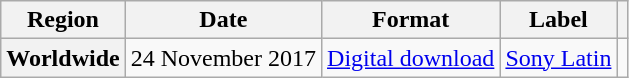<table class="wikitable plainrowheaders">
<tr>
<th scope="col">Region</th>
<th scope="col">Date</th>
<th scope="col">Format</th>
<th scope="col">Label</th>
<th scope="col"></th>
</tr>
<tr>
<th scope="row" rowspan="3">Worldwide</th>
<td>24 November 2017</td>
<td><a href='#'>Digital download</a></td>
<td rowspan="3"><a href='#'>Sony Latin</a></td>
<td></td>
</tr>
</table>
